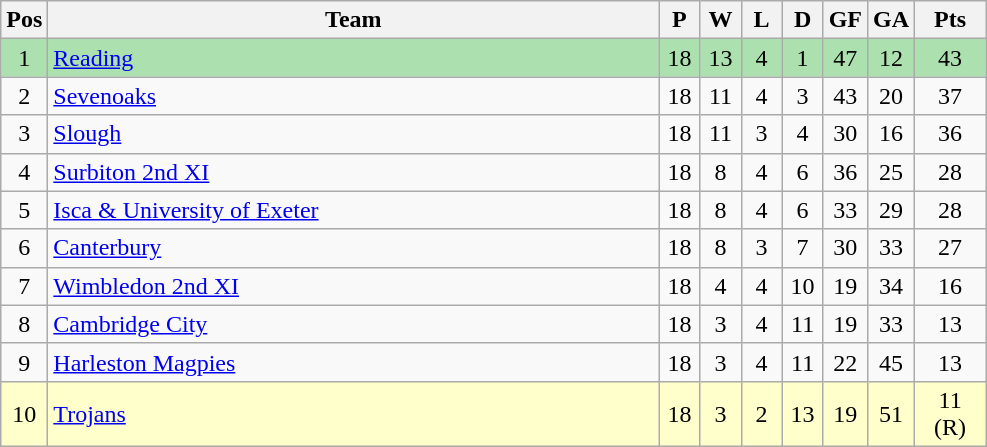<table class="wikitable" style="font-size: 100%">
<tr>
<th width=20>Pos</th>
<th width=400>Team</th>
<th width=20>P</th>
<th width=20>W</th>
<th width=20>L</th>
<th width=20>D</th>
<th width=20>GF</th>
<th width=20>GA</th>
<th width=40>Pts</th>
</tr>
<tr align=center style="background:#ACE1AF;">
<td>1</td>
<td align="left"><a href='#'>Reading</a></td>
<td>18</td>
<td>13</td>
<td>4</td>
<td>1</td>
<td>47</td>
<td>12</td>
<td>43</td>
</tr>
<tr align=center>
<td>2</td>
<td align="left"><a href='#'>Sevenoaks</a></td>
<td>18</td>
<td>11</td>
<td>4</td>
<td>3</td>
<td>43</td>
<td>20</td>
<td>37</td>
</tr>
<tr align=center>
<td>3</td>
<td align="left"><a href='#'>Slough</a></td>
<td>18</td>
<td>11</td>
<td>3</td>
<td>4</td>
<td>30</td>
<td>16</td>
<td>36</td>
</tr>
<tr align=center>
<td>4</td>
<td align="left"><a href='#'>Surbiton 2nd XI</a></td>
<td>18</td>
<td>8</td>
<td>4</td>
<td>6</td>
<td>36</td>
<td>25</td>
<td>28</td>
</tr>
<tr align=center>
<td>5</td>
<td align="left"><a href='#'>Isca & University of Exeter</a></td>
<td>18</td>
<td>8</td>
<td>4</td>
<td>6</td>
<td>33</td>
<td>29</td>
<td>28</td>
</tr>
<tr align=center>
<td>6</td>
<td align="left"><a href='#'>Canterbury</a></td>
<td>18</td>
<td>8</td>
<td>3</td>
<td>7</td>
<td>30</td>
<td>33</td>
<td>27</td>
</tr>
<tr align=center>
<td>7</td>
<td align="left"><a href='#'>Wimbledon 2nd XI</a></td>
<td>18</td>
<td>4</td>
<td>4</td>
<td>10</td>
<td>19</td>
<td>34</td>
<td>16</td>
</tr>
<tr align=center>
<td>8</td>
<td align="left"><a href='#'>Cambridge City</a></td>
<td>18</td>
<td>3</td>
<td>4</td>
<td>11</td>
<td>19</td>
<td>33</td>
<td>13</td>
</tr>
<tr align=center>
<td>9</td>
<td align="left"><a href='#'>Harleston Magpies</a></td>
<td>18</td>
<td>3</td>
<td>4</td>
<td>11</td>
<td>22</td>
<td>45</td>
<td>13</td>
</tr>
<tr align=center style="background: #ffffcc;">
<td>10</td>
<td align="left"><a href='#'>Trojans</a></td>
<td>18</td>
<td>3</td>
<td>2</td>
<td>13</td>
<td>19</td>
<td>51</td>
<td>11 (R)</td>
</tr>
</table>
